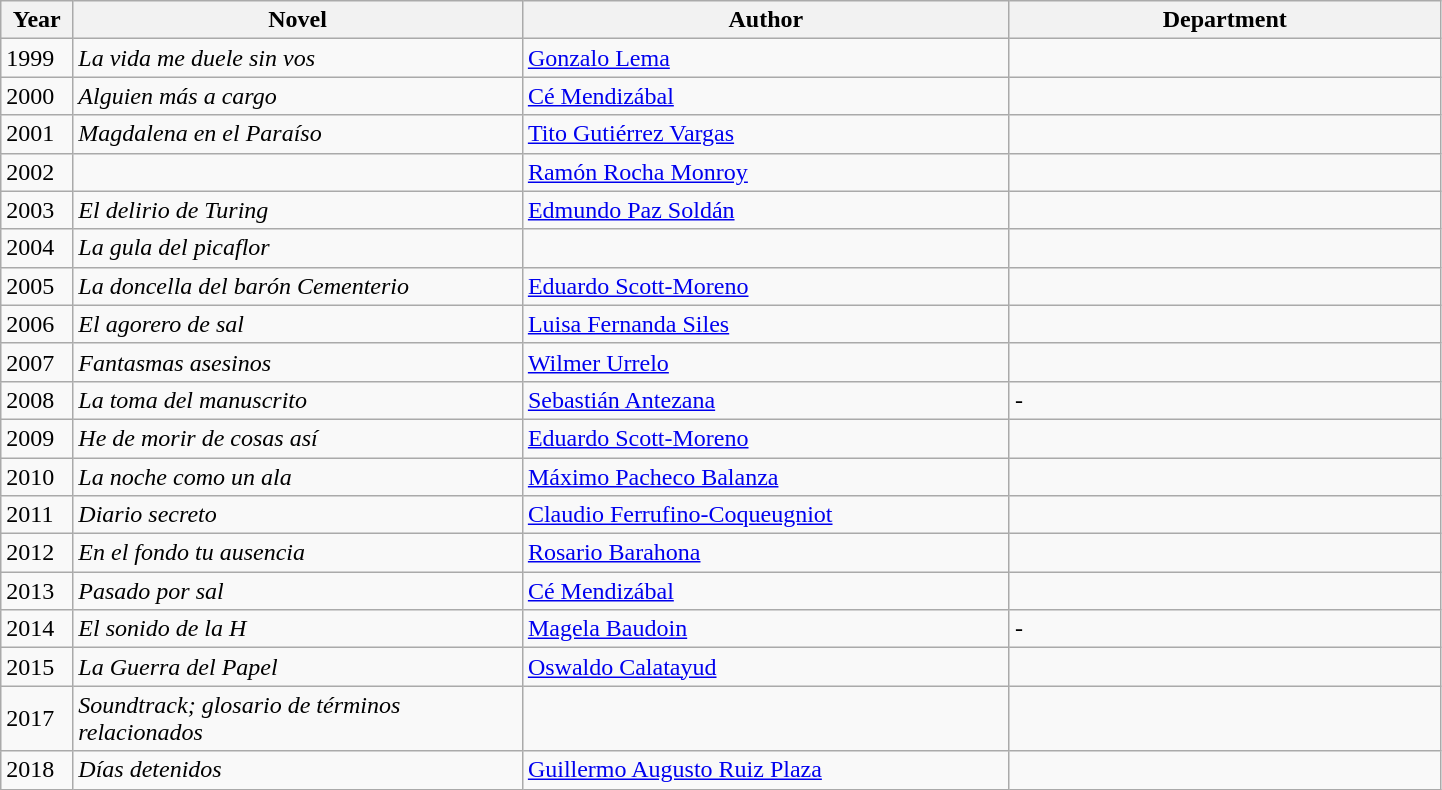<table class="wikitable" style="width: 76%" bgcolor="CCCCCC">
<tr>
<th style="width:3%">Year</th>
<th style="width:24%">Novel</th>
<th style="width:26%">Author</th>
<th style="width:23%">Department</th>
</tr>
<tr>
<td>1999</td>
<td><em>La vida me duele sin vos</em></td>
<td><a href='#'>Gonzalo Lema</a></td>
<td></td>
</tr>
<tr>
<td>2000</td>
<td><em>Alguien más a cargo</em></td>
<td><a href='#'>Cé Mendizábal</a></td>
<td></td>
</tr>
<tr>
<td>2001</td>
<td><em>Magdalena en el Paraíso</em></td>
<td><a href='#'>Tito Gutiérrez Vargas</a></td>
<td></td>
</tr>
<tr>
<td>2002</td>
<td><em></em></td>
<td><a href='#'>Ramón Rocha Monroy</a></td>
<td></td>
</tr>
<tr>
<td>2003</td>
<td><em>El delirio de Turing</em></td>
<td><a href='#'>Edmundo Paz Soldán</a></td>
<td></td>
</tr>
<tr>
<td>2004</td>
<td><em>La gula del picaflor</em></td>
<td></td>
<td></td>
</tr>
<tr>
<td>2005</td>
<td><em>La doncella del barón Cementerio</em></td>
<td><a href='#'>Eduardo Scott-Moreno</a></td>
<td></td>
</tr>
<tr>
<td>2006</td>
<td><em>El agorero de sal</em></td>
<td><a href='#'>Luisa Fernanda Siles</a></td>
<td></td>
</tr>
<tr>
<td>2007</td>
<td><em>Fantasmas asesinos</em></td>
<td><a href='#'>Wilmer Urrelo</a></td>
<td></td>
</tr>
<tr>
<td>2008</td>
<td><em>La toma del manuscrito</em></td>
<td><a href='#'>Sebastián Antezana</a></td>
<td>-</td>
</tr>
<tr>
<td>2009</td>
<td><em>He de morir de cosas así</em></td>
<td><a href='#'>Eduardo Scott-Moreno</a></td>
<td></td>
</tr>
<tr>
<td>2010</td>
<td><em>La noche como un ala</em></td>
<td><a href='#'>Máximo Pacheco Balanza</a></td>
<td></td>
</tr>
<tr>
<td>2011</td>
<td><em>Diario secreto</em></td>
<td><a href='#'>Claudio Ferrufino-Coqueugniot</a></td>
<td></td>
</tr>
<tr>
<td>2012</td>
<td><em>En el fondo tu ausencia</em></td>
<td><a href='#'>Rosario Barahona</a></td>
<td></td>
</tr>
<tr>
<td>2013</td>
<td><em>Pasado por sal</em></td>
<td><a href='#'>Cé Mendizábal</a></td>
<td></td>
</tr>
<tr>
<td>2014</td>
<td><em>El sonido de la H</em></td>
<td><a href='#'>Magela Baudoin</a></td>
<td>-</td>
</tr>
<tr>
<td>2015</td>
<td><em>La Guerra del Papel</em></td>
<td><a href='#'>Oswaldo Calatayud</a></td>
<td></td>
</tr>
<tr>
<td>2017</td>
<td><em>Soundtrack; glosario de términos relacionados</em></td>
<td></td>
<td></td>
</tr>
<tr>
<td>2018</td>
<td><em>Días detenidos</em></td>
<td><a href='#'>Guillermo Augusto Ruiz Plaza</a></td>
<td></td>
</tr>
</table>
